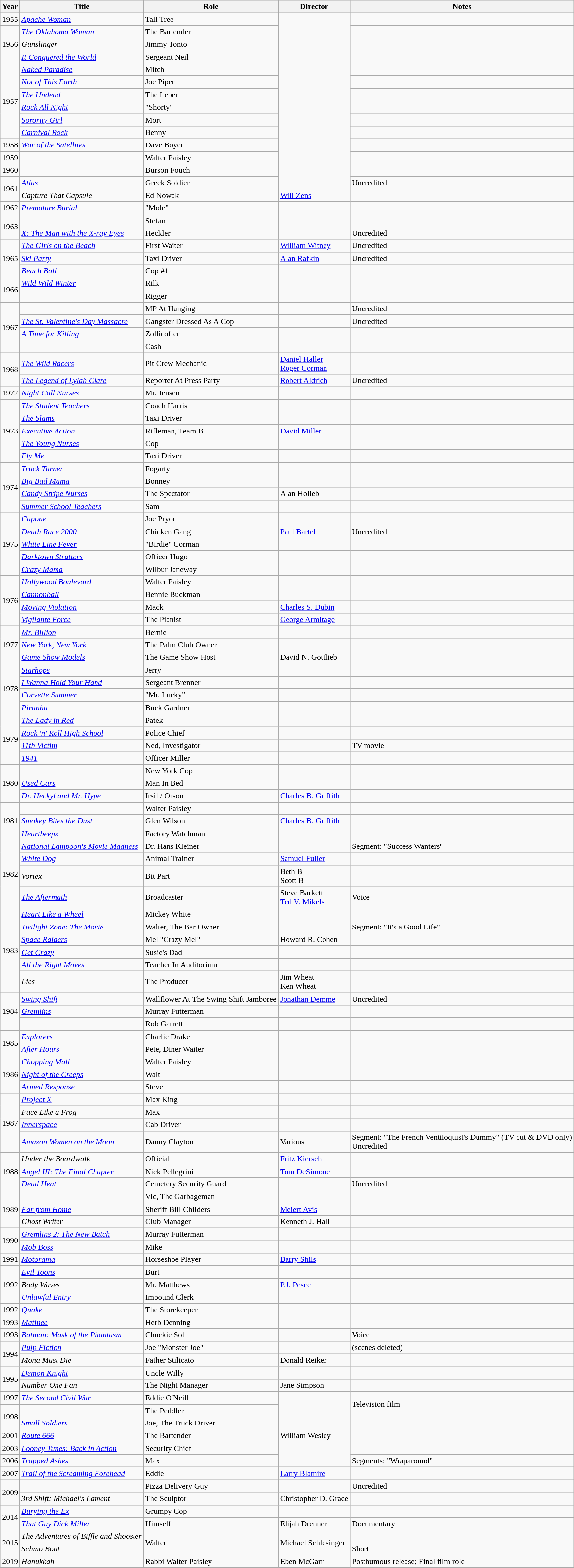<table class="wikitable sortable">
<tr>
<th>Year</th>
<th>Title</th>
<th>Role</th>
<th>Director</th>
<th class="unsortable">Notes</th>
</tr>
<tr>
<td>1955</td>
<td><em><a href='#'>Apache Woman</a></em></td>
<td>Tall Tree</td>
<td rowspan="14"></td>
<td></td>
</tr>
<tr>
<td rowspan="3">1956</td>
<td><em><a href='#'>The Oklahoma Woman</a></em></td>
<td>The Bartender</td>
<td></td>
</tr>
<tr>
<td><em>Gunslinger</em></td>
<td>Jimmy Tonto</td>
<td></td>
</tr>
<tr>
<td><em><a href='#'>It Conquered the World</a></em></td>
<td>Sergeant Neil</td>
<td></td>
</tr>
<tr>
<td rowspan="6">1957</td>
<td><em><a href='#'>Naked Paradise</a></em></td>
<td>Mitch</td>
<td></td>
</tr>
<tr>
<td><em><a href='#'>Not of This Earth</a></em></td>
<td>Joe Piper</td>
<td></td>
</tr>
<tr>
<td><em><a href='#'>The Undead</a></em></td>
<td>The Leper</td>
<td></td>
</tr>
<tr>
<td><em><a href='#'>Rock All Night</a></em></td>
<td>"Shorty"</td>
<td></td>
</tr>
<tr>
<td><em><a href='#'>Sorority Girl</a></em></td>
<td>Mort</td>
<td></td>
</tr>
<tr>
<td><em><a href='#'>Carnival Rock</a></em></td>
<td>Benny</td>
<td></td>
</tr>
<tr>
<td>1958</td>
<td><em><a href='#'>War of the Satellites</a></em></td>
<td>Dave Boyer</td>
<td></td>
</tr>
<tr>
<td>1959</td>
<td><em></em></td>
<td>Walter Paisley</td>
<td></td>
</tr>
<tr>
<td>1960</td>
<td><em></em></td>
<td>Burson Fouch</td>
<td></td>
</tr>
<tr>
<td rowspan="2">1961</td>
<td><em><a href='#'>Atlas</a></em></td>
<td>Greek Soldier</td>
<td>Uncredited</td>
</tr>
<tr>
<td><em>Capture That Capsule</em></td>
<td>Ed Nowak</td>
<td><a href='#'>Will Zens</a></td>
<td></td>
</tr>
<tr>
<td>1962</td>
<td><em><a href='#'>Premature Burial</a></em></td>
<td>"Mole"</td>
<td rowspan="3"></td>
<td></td>
</tr>
<tr>
<td rowspan="2">1963</td>
<td><em></em></td>
<td>Stefan</td>
<td></td>
</tr>
<tr>
<td><em><a href='#'>X: The Man with the X-ray Eyes</a></em></td>
<td>Heckler</td>
<td>Uncredited</td>
</tr>
<tr>
<td rowspan="3">1965</td>
<td><em><a href='#'>The Girls on the Beach</a></em></td>
<td>First Waiter</td>
<td><a href='#'>William Witney</a></td>
<td>Uncredited</td>
</tr>
<tr>
<td><em><a href='#'>Ski Party</a></em></td>
<td>Taxi Driver</td>
<td><a href='#'>Alan Rafkin</a></td>
<td>Uncredited</td>
</tr>
<tr>
<td><em><a href='#'>Beach Ball</a></em></td>
<td>Cop #1</td>
<td rowspan="2"></td>
<td></td>
</tr>
<tr>
<td rowspan="2">1966</td>
<td><em><a href='#'>Wild Wild Winter</a></em></td>
<td>Rilk</td>
<td></td>
</tr>
<tr>
<td><em></em></td>
<td>Rigger</td>
<td></td>
<td></td>
</tr>
<tr>
<td rowspan="4">1967</td>
<td><em></em></td>
<td>MP At Hanging</td>
<td></td>
<td>Uncredited</td>
</tr>
<tr>
<td><em><a href='#'>The St. Valentine's Day Massacre</a></em></td>
<td>Gangster Dressed As A Cop</td>
<td></td>
<td>Uncredited</td>
</tr>
<tr>
<td><em><a href='#'>A Time for Killing</a></em></td>
<td>Zollicoffer</td>
<td></td>
<td></td>
</tr>
<tr>
<td><em></em></td>
<td>Cash</td>
<td></td>
<td></td>
</tr>
<tr>
<td rowspan="2">1968</td>
<td><em><a href='#'>The Wild Racers</a></em></td>
<td>Pit Crew Mechanic</td>
<td><a href='#'>Daniel Haller</a><br><a href='#'>Roger Corman</a></td>
<td></td>
</tr>
<tr>
<td><em><a href='#'>The Legend of Lylah Clare</a></em></td>
<td>Reporter At Press Party</td>
<td><a href='#'>Robert Aldrich</a></td>
<td>Uncredited</td>
</tr>
<tr>
<td>1972</td>
<td><em><a href='#'>Night Call Nurses</a></em></td>
<td>Mr. Jensen</td>
<td></td>
<td></td>
</tr>
<tr>
<td rowspan="5">1973</td>
<td><em><a href='#'>The Student Teachers</a></em></td>
<td>Coach Harris</td>
<td rowspan="2"></td>
<td></td>
</tr>
<tr>
<td><em><a href='#'>The Slams</a></em></td>
<td>Taxi Driver</td>
<td></td>
</tr>
<tr>
<td><em><a href='#'>Executive Action</a></em></td>
<td>Rifleman, Team B</td>
<td><a href='#'>David Miller</a></td>
<td></td>
</tr>
<tr>
<td><em><a href='#'>The Young Nurses</a></em></td>
<td>Cop</td>
<td></td>
<td></td>
</tr>
<tr>
<td><em><a href='#'>Fly Me</a></em></td>
<td>Taxi Driver</td>
<td></td>
<td></td>
</tr>
<tr>
<td rowspan="4">1974</td>
<td><em><a href='#'>Truck Turner</a></em></td>
<td>Fogarty</td>
<td></td>
<td></td>
</tr>
<tr>
<td><em><a href='#'>Big Bad Mama</a></em></td>
<td>Bonney</td>
<td></td>
<td></td>
</tr>
<tr>
<td><em><a href='#'>Candy Stripe Nurses</a></em></td>
<td>The Spectator</td>
<td>Alan Holleb</td>
<td></td>
</tr>
<tr>
<td><em><a href='#'>Summer School Teachers</a></em></td>
<td>Sam</td>
<td></td>
<td></td>
</tr>
<tr>
<td rowspan="5">1975</td>
<td><em><a href='#'>Capone</a></em></td>
<td>Joe Pryor</td>
<td></td>
<td></td>
</tr>
<tr>
<td><em><a href='#'>Death Race 2000</a></em></td>
<td>Chicken Gang</td>
<td><a href='#'>Paul Bartel</a></td>
<td>Uncredited</td>
</tr>
<tr>
<td><em><a href='#'>White Line Fever</a></em></td>
<td>"Birdie" Corman</td>
<td></td>
<td></td>
</tr>
<tr>
<td><em><a href='#'>Darktown Strutters</a></em></td>
<td>Officer Hugo</td>
<td></td>
<td></td>
</tr>
<tr>
<td><em><a href='#'>Crazy Mama</a></em></td>
<td>Wilbur Janeway</td>
<td></td>
<td></td>
</tr>
<tr>
<td rowspan="4">1976</td>
<td><em><a href='#'>Hollywood Boulevard</a></em></td>
<td>Walter Paisley</td>
<td></td>
<td></td>
</tr>
<tr>
<td><em><a href='#'>Cannonball</a></em></td>
<td>Bennie Buckman</td>
<td></td>
<td></td>
</tr>
<tr>
<td><em><a href='#'>Moving Violation</a></em></td>
<td>Mack</td>
<td><a href='#'>Charles S. Dubin</a></td>
<td></td>
</tr>
<tr>
<td><em><a href='#'>Vigilante Force</a></em></td>
<td>The Pianist</td>
<td><a href='#'>George Armitage</a></td>
<td></td>
</tr>
<tr>
<td rowspan="3">1977</td>
<td><em><a href='#'>Mr. Billion</a></em></td>
<td>Bernie</td>
<td></td>
<td></td>
</tr>
<tr>
<td><em><a href='#'>New York, New York</a></em></td>
<td>The Palm Club Owner</td>
<td></td>
<td></td>
</tr>
<tr>
<td><em><a href='#'>Game Show Models</a></em></td>
<td>The Game Show Host</td>
<td>David N. Gottlieb</td>
<td></td>
</tr>
<tr>
<td rowspan="4">1978</td>
<td><em><a href='#'>Starhops</a></em></td>
<td>Jerry</td>
<td></td>
<td></td>
</tr>
<tr>
<td><em><a href='#'>I Wanna Hold Your Hand</a></em></td>
<td>Sergeant Brenner</td>
<td></td>
<td></td>
</tr>
<tr>
<td><em><a href='#'>Corvette Summer</a></em></td>
<td>"Mr. Lucky"</td>
<td></td>
<td></td>
</tr>
<tr>
<td><em><a href='#'>Piranha</a></em></td>
<td>Buck Gardner</td>
<td></td>
<td></td>
</tr>
<tr>
<td rowspan="4">1979</td>
<td><em><a href='#'>The Lady in Red</a></em></td>
<td>Patek</td>
<td></td>
<td></td>
</tr>
<tr>
<td><em><a href='#'>Rock 'n' Roll High School</a></em></td>
<td>Police Chief</td>
<td></td>
<td></td>
</tr>
<tr>
<td><em><a href='#'>11th Victim</a></em></td>
<td>Ned, Investigator</td>
<td></td>
<td>TV movie</td>
</tr>
<tr>
<td><em><a href='#'>1941</a></em></td>
<td>Officer Miller</td>
<td></td>
<td></td>
</tr>
<tr>
<td rowspan="3">1980</td>
<td><em></em></td>
<td>New York Cop</td>
<td></td>
<td></td>
</tr>
<tr>
<td><em><a href='#'>Used Cars</a></em></td>
<td>Man In Bed</td>
<td></td>
<td></td>
</tr>
<tr>
<td><em><a href='#'>Dr. Heckyl and Mr. Hype</a></em></td>
<td>Irsil / Orson</td>
<td><a href='#'>Charles B. Griffith</a></td>
<td></td>
</tr>
<tr>
<td rowspan="3">1981</td>
<td><em></em></td>
<td>Walter Paisley</td>
<td></td>
<td></td>
</tr>
<tr>
<td><em><a href='#'>Smokey Bites the Dust</a></em></td>
<td>Glen Wilson</td>
<td><a href='#'>Charles B. Griffith</a></td>
<td></td>
</tr>
<tr>
<td><em><a href='#'>Heartbeeps</a></em></td>
<td>Factory Watchman</td>
<td></td>
<td></td>
</tr>
<tr>
<td rowspan="4">1982</td>
<td><em><a href='#'>National Lampoon's Movie Madness</a></em></td>
<td>Dr. Hans Kleiner</td>
<td></td>
<td>Segment: "Success Wanters"</td>
</tr>
<tr>
<td><em><a href='#'>White Dog</a></em></td>
<td>Animal Trainer</td>
<td><a href='#'>Samuel Fuller</a></td>
<td></td>
</tr>
<tr>
<td><em>Vortex</em></td>
<td>Bit Part</td>
<td>Beth B<br>Scott B</td>
<td></td>
</tr>
<tr>
<td><em><a href='#'>The Aftermath</a></em></td>
<td>Broadcaster</td>
<td>Steve Barkett<br><a href='#'>Ted V. Mikels</a></td>
<td>Voice</td>
</tr>
<tr>
<td rowspan="6">1983</td>
<td><em><a href='#'>Heart Like a Wheel</a></em></td>
<td>Mickey White</td>
<td></td>
<td></td>
</tr>
<tr>
<td><em><a href='#'>Twilight Zone: The Movie</a></em></td>
<td>Walter, The Bar Owner</td>
<td></td>
<td>Segment: "It's a Good Life"</td>
</tr>
<tr>
<td><em><a href='#'>Space Raiders</a></em></td>
<td>Mel "Crazy Mel"</td>
<td>Howard R. Cohen</td>
<td></td>
</tr>
<tr>
<td><em><a href='#'>Get Crazy</a></em></td>
<td>Susie's Dad</td>
<td></td>
<td></td>
</tr>
<tr>
<td><em><a href='#'>All the Right Moves</a></em></td>
<td>Teacher In Auditorium</td>
<td></td>
<td></td>
</tr>
<tr>
<td><em>Lies</em></td>
<td>The Producer</td>
<td>Jim Wheat<br>Ken Wheat</td>
<td></td>
</tr>
<tr>
<td rowspan="3">1984</td>
<td><em><a href='#'>Swing Shift</a></em></td>
<td>Wallflower At The Swing Shift Jamboree</td>
<td><a href='#'>Jonathan Demme</a></td>
<td>Uncredited</td>
</tr>
<tr>
<td><em><a href='#'>Gremlins</a></em></td>
<td>Murray Futterman</td>
<td></td>
<td></td>
</tr>
<tr>
<td><em></em></td>
<td>Rob Garrett</td>
<td></td>
<td></td>
</tr>
<tr>
<td rowspan="2">1985</td>
<td><em><a href='#'>Explorers</a></em></td>
<td>Charlie Drake</td>
<td></td>
<td></td>
</tr>
<tr>
<td><em><a href='#'>After Hours</a></em></td>
<td>Pete, Diner Waiter</td>
<td></td>
<td></td>
</tr>
<tr>
<td rowspan="3">1986</td>
<td><em><a href='#'>Chopping Mall</a></em></td>
<td>Walter Paisley</td>
<td></td>
<td></td>
</tr>
<tr>
<td><em><a href='#'>Night of the Creeps</a></em></td>
<td>Walt</td>
<td></td>
<td></td>
</tr>
<tr>
<td><em><a href='#'>Armed Response</a></em></td>
<td>Steve</td>
<td></td>
<td></td>
</tr>
<tr>
<td rowspan="4">1987</td>
<td><em><a href='#'>Project X</a></em></td>
<td>Max King</td>
<td></td>
<td></td>
</tr>
<tr>
<td><em>Face Like a Frog</em></td>
<td>Max</td>
<td></td>
<td></td>
</tr>
<tr>
<td><em><a href='#'>Innerspace</a></em></td>
<td>Cab Driver</td>
<td></td>
<td></td>
</tr>
<tr>
<td><em><a href='#'>Amazon Women on the Moon</a></em></td>
<td>Danny Clayton</td>
<td>Various</td>
<td>Segment: "The French Ventiloquist's Dummy" (TV cut & DVD only)<br>Uncredited</td>
</tr>
<tr>
<td rowspan="3">1988</td>
<td><em>Under the Boardwalk</em></td>
<td>Official</td>
<td><a href='#'>Fritz Kiersch</a></td>
<td></td>
</tr>
<tr>
<td><em><a href='#'>Angel III: The Final Chapter</a></em></td>
<td>Nick Pellegrini</td>
<td><a href='#'>Tom DeSimone</a></td>
<td></td>
</tr>
<tr>
<td><em><a href='#'>Dead Heat</a></em></td>
<td>Cemetery Security Guard</td>
<td></td>
<td>Uncredited</td>
</tr>
<tr>
<td rowspan="3">1989</td>
<td><em></em></td>
<td>Vic, The Garbageman</td>
<td></td>
<td></td>
</tr>
<tr>
<td><em><a href='#'>Far from Home</a></em></td>
<td>Sheriff Bill Childers</td>
<td><a href='#'>Meiert Avis</a></td>
<td></td>
</tr>
<tr>
<td><em>Ghost Writer</em></td>
<td>Club Manager</td>
<td>Kenneth J. Hall</td>
<td></td>
</tr>
<tr>
<td rowspan="2">1990</td>
<td><em><a href='#'>Gremlins 2: The New Batch</a></em></td>
<td>Murray Futterman</td>
<td></td>
<td></td>
</tr>
<tr>
<td><em><a href='#'>Mob Boss</a></em></td>
<td>Mike</td>
<td></td>
<td></td>
</tr>
<tr>
<td>1991</td>
<td><em><a href='#'>Motorama</a></em></td>
<td>Horseshoe Player</td>
<td><a href='#'>Barry Shils</a></td>
<td></td>
</tr>
<tr>
<td rowspan="3">1992</td>
<td><em><a href='#'>Evil Toons</a></em></td>
<td>Burt</td>
<td></td>
<td></td>
</tr>
<tr>
<td><em>Body Waves</em></td>
<td>Mr. Matthews</td>
<td><a href='#'>P.J. Pesce</a></td>
<td></td>
</tr>
<tr>
<td><em><a href='#'>Unlawful Entry</a></em></td>
<td>Impound Clerk</td>
<td></td>
<td></td>
</tr>
<tr>
<td>1992</td>
<td><em><a href='#'>Quake</a></em></td>
<td>The Storekeeper</td>
<td></td>
<td></td>
</tr>
<tr>
<td>1993</td>
<td><em><a href='#'>Matinee</a></em></td>
<td>Herb Denning</td>
<td></td>
<td></td>
</tr>
<tr>
<td>1993</td>
<td><em><a href='#'>Batman: Mask of the Phantasm</a></em></td>
<td>Chuckie Sol</td>
<td><br></td>
<td>Voice</td>
</tr>
<tr>
<td rowspan="2">1994</td>
<td><em><a href='#'>Pulp Fiction</a></em></td>
<td>Joe "Monster Joe"</td>
<td></td>
<td>(scenes deleted)</td>
</tr>
<tr>
<td><em>Mona Must Die</em></td>
<td>Father Stilicato</td>
<td>Donald Reiker</td>
<td></td>
</tr>
<tr>
<td rowspan="2">1995</td>
<td><em><a href='#'>Demon Knight</a></em></td>
<td>Uncle Willy</td>
<td></td>
<td></td>
</tr>
<tr>
<td><em>Number One Fan</em></td>
<td>The Night Manager</td>
<td>Jane Simpson</td>
<td></td>
</tr>
<tr>
<td>1997</td>
<td><em><a href='#'>The Second Civil War</a></em></td>
<td>Eddie O'Neill</td>
<td rowspan="3"></td>
<td rowspan="2">Television film</td>
</tr>
<tr>
<td rowspan="2">1998</td>
<td><em></em></td>
<td>The Peddler</td>
</tr>
<tr>
<td><em><a href='#'>Small Soldiers</a></em></td>
<td>Joe, The Truck Driver</td>
<td></td>
</tr>
<tr>
<td>2001</td>
<td><em><a href='#'>Route 666</a></em></td>
<td>The Bartender</td>
<td>William Wesley</td>
<td></td>
</tr>
<tr>
<td>2003</td>
<td><em><a href='#'>Looney Tunes: Back in Action</a></em></td>
<td>Security Chief</td>
<td rowspan="2"></td>
<td></td>
</tr>
<tr>
<td>2006</td>
<td><em><a href='#'>Trapped Ashes</a></em></td>
<td>Max</td>
<td>Segments: "Wraparound"</td>
</tr>
<tr>
<td>2007</td>
<td><em><a href='#'>Trail of the Screaming Forehead</a></em></td>
<td>Eddie</td>
<td><a href='#'>Larry Blamire</a></td>
<td></td>
</tr>
<tr>
<td rowspan="2">2009</td>
<td><em></em></td>
<td>Pizza Delivery Guy</td>
<td></td>
<td>Uncredited</td>
</tr>
<tr>
<td><em>3rd Shift: Michael's Lament</em></td>
<td>The Sculptor</td>
<td>Christopher D. Grace</td>
<td></td>
</tr>
<tr>
<td rowspan="2">2014</td>
<td><em><a href='#'>Burying the Ex</a></em></td>
<td>Grumpy Cop</td>
<td></td>
<td></td>
</tr>
<tr>
<td><em><a href='#'>That Guy Dick Miller</a></em></td>
<td>Himself</td>
<td>Elijah Drenner</td>
<td>Documentary</td>
</tr>
<tr>
<td rowspan="2">2015</td>
<td><em>The Adventures of Biffle and Shooster</em></td>
<td rowspan="2">Walter</td>
<td rowspan="2">Michael Schlesinger</td>
<td></td>
</tr>
<tr>
<td><em>Schmo Boat</em></td>
<td>Short</td>
</tr>
<tr>
<td>2019</td>
<td><em>Hanukkah</em></td>
<td>Rabbi Walter Paisley</td>
<td>Eben McGarr</td>
<td>Posthumous release; Final film role</td>
</tr>
</table>
